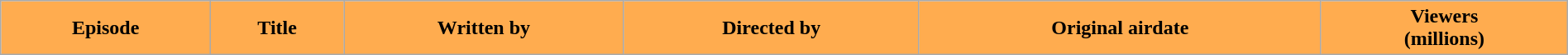<table class="wikitable plainrowheaders" style="width:100%;">
<tr>
<th style="background:#ffac4f;">Episode</th>
<th style="background:#ffac4f;">Title</th>
<th style="background:#ffac4f;">Written by</th>
<th style="background:#ffac4f;">Directed by</th>
<th style="background:#ffac4f;">Original airdate</th>
<th style="background:#ffac4f;">Viewers<br>(millions)<br></th>
</tr>
</table>
